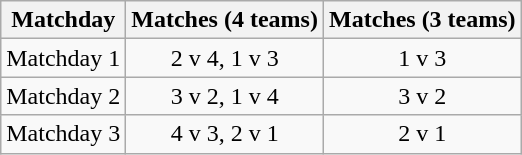<table class="wikitable" style="text-align:center">
<tr>
<th>Matchday</th>
<th>Matches (4 teams)</th>
<th>Matches (3 teams)</th>
</tr>
<tr>
<td>Matchday 1</td>
<td>2 v 4, 1 v 3</td>
<td>1 v 3</td>
</tr>
<tr>
<td>Matchday 2</td>
<td>3 v 2, 1 v 4</td>
<td>3 v 2</td>
</tr>
<tr>
<td>Matchday 3</td>
<td>4 v 3, 2 v 1</td>
<td>2 v 1</td>
</tr>
</table>
